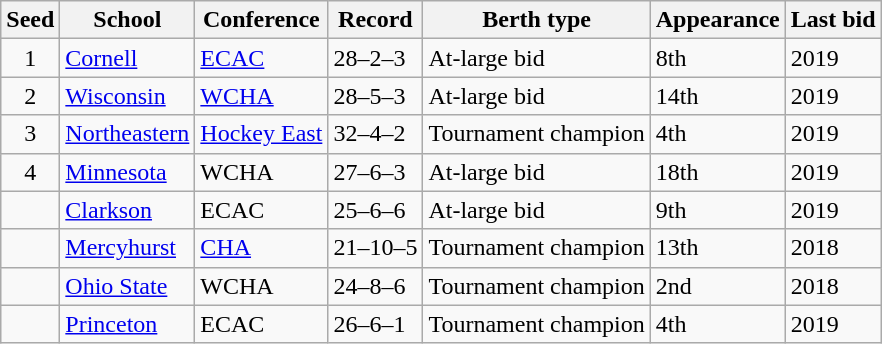<table class="wikitable">
<tr>
<th>Seed</th>
<th>School</th>
<th>Conference</th>
<th>Record</th>
<th>Berth type</th>
<th>Appearance</th>
<th>Last bid</th>
</tr>
<tr>
<td align="center">1</td>
<td><a href='#'>Cornell</a></td>
<td><a href='#'>ECAC</a></td>
<td>28–2–3</td>
<td>At-large bid</td>
<td>8th</td>
<td>2019</td>
</tr>
<tr>
<td align="center">2</td>
<td><a href='#'>Wisconsin</a></td>
<td><a href='#'>WCHA</a></td>
<td>28–5–3</td>
<td>At-large bid</td>
<td>14th</td>
<td>2019</td>
</tr>
<tr>
<td align="center">3</td>
<td><a href='#'>Northeastern</a></td>
<td><a href='#'>Hockey East</a></td>
<td>32–4–2</td>
<td>Tournament champion</td>
<td>4th</td>
<td>2019</td>
</tr>
<tr>
<td align="center">4</td>
<td><a href='#'>Minnesota</a></td>
<td>WCHA</td>
<td>27–6–3</td>
<td>At-large bid</td>
<td>18th</td>
<td>2019</td>
</tr>
<tr>
<td></td>
<td><a href='#'>Clarkson</a></td>
<td>ECAC</td>
<td>25–6–6</td>
<td>At-large bid</td>
<td>9th</td>
<td>2019</td>
</tr>
<tr>
<td></td>
<td><a href='#'>Mercyhurst</a></td>
<td><a href='#'>CHA</a></td>
<td>21–10–5</td>
<td>Tournament champion</td>
<td>13th</td>
<td>2018</td>
</tr>
<tr>
<td></td>
<td><a href='#'>Ohio State</a></td>
<td>WCHA</td>
<td>24–8–6</td>
<td>Tournament champion</td>
<td>2nd</td>
<td>2018</td>
</tr>
<tr>
<td></td>
<td><a href='#'>Princeton</a></td>
<td>ECAC</td>
<td>26–6–1</td>
<td>Tournament champion</td>
<td>4th</td>
<td>2019</td>
</tr>
</table>
